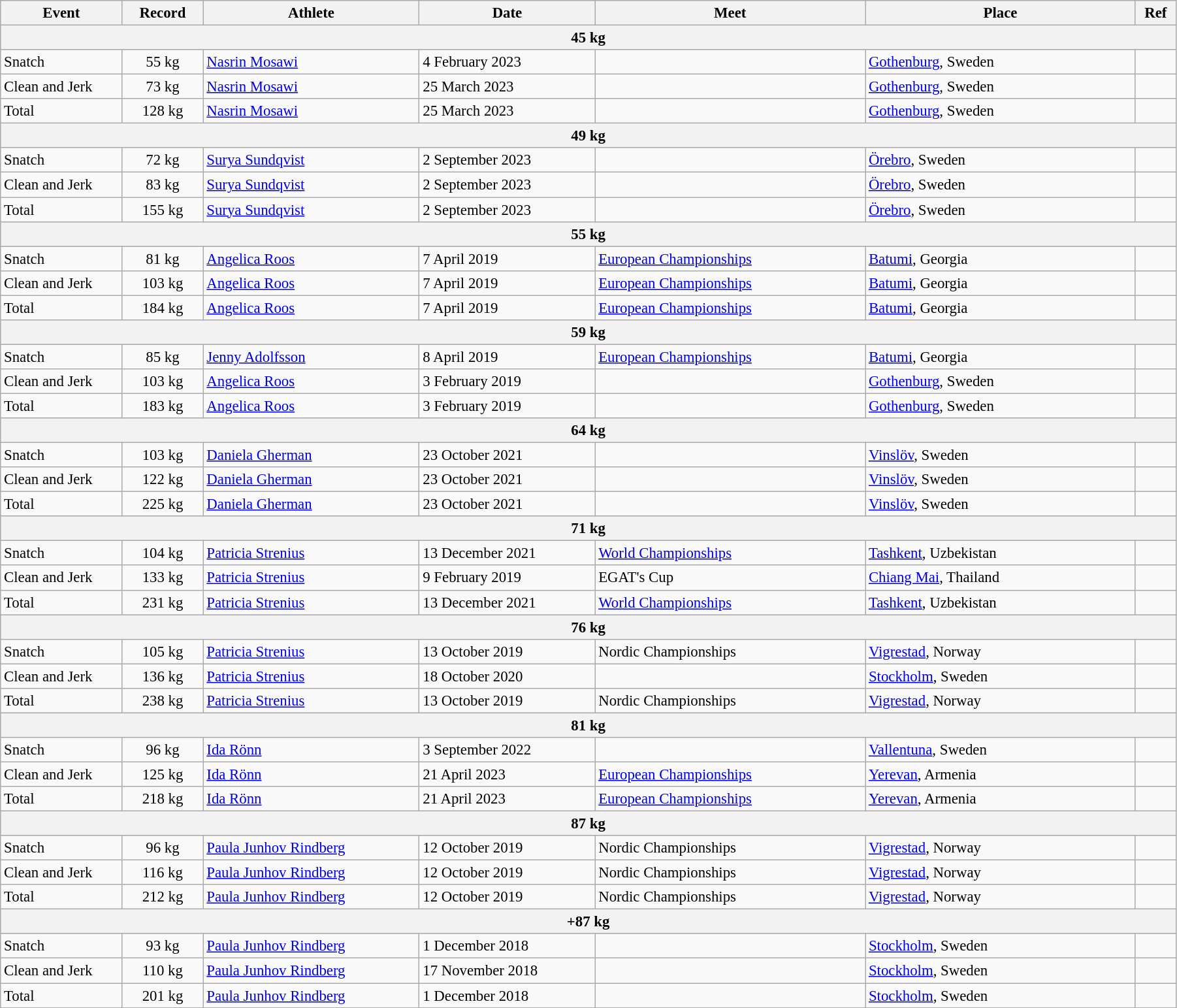<table class="wikitable" style="font-size:95%; width: 95%;">
<tr>
<th width=9%>Event</th>
<th width=6%>Record</th>
<th width=16%>Athlete</th>
<th width=13%>Date</th>
<th width=20%>Meet</th>
<th width=20%>Place</th>
<th width=3%>Ref</th>
</tr>
<tr bgcolor="#DDDDDD">
<th colspan="7">45 kg</th>
</tr>
<tr>
<td>Snatch</td>
<td align="center">55 kg</td>
<td><a href='#'>Nasrin Mosawi</a></td>
<td>4 February 2023</td>
<td></td>
<td><a href='#'>Gothenburg</a>, Sweden</td>
<td></td>
</tr>
<tr>
<td>Clean and Jerk</td>
<td align="center">73 kg</td>
<td><a href='#'>Nasrin Mosawi</a></td>
<td>25 March 2023</td>
<td></td>
<td><a href='#'>Gothenburg</a>, Sweden</td>
<td></td>
</tr>
<tr>
<td>Total</td>
<td align="center">128 kg</td>
<td><a href='#'>Nasrin Mosawi</a></td>
<td>25 March 2023</td>
<td></td>
<td><a href='#'>Gothenburg</a>, Sweden</td>
<td></td>
</tr>
<tr bgcolor="#DDDDDD">
<th colspan="7">49 kg</th>
</tr>
<tr>
<td>Snatch</td>
<td align="center">72 kg</td>
<td><a href='#'>Surya Sundqvist</a></td>
<td>2 September 2023</td>
<td></td>
<td><a href='#'>Örebro</a>, Sweden</td>
<td></td>
</tr>
<tr>
<td>Clean and Jerk</td>
<td align="center">83 kg</td>
<td><a href='#'>Surya Sundqvist</a></td>
<td>2 September 2023</td>
<td></td>
<td><a href='#'>Örebro</a>, Sweden</td>
<td></td>
</tr>
<tr>
<td>Total</td>
<td align="center">155 kg</td>
<td><a href='#'>Surya Sundqvist</a></td>
<td>2 September 2023</td>
<td></td>
<td><a href='#'>Örebro</a>, Sweden</td>
<td></td>
</tr>
<tr bgcolor="#DDDDDD">
<th colspan="7">55 kg</th>
</tr>
<tr>
<td>Snatch</td>
<td align="center">81 kg</td>
<td><a href='#'>Angelica Roos</a></td>
<td>7 April 2019</td>
<td><a href='#'>European Championships</a></td>
<td><a href='#'>Batumi</a>, Georgia</td>
<td></td>
</tr>
<tr>
<td>Clean and Jerk</td>
<td align="center">103 kg</td>
<td><a href='#'>Angelica Roos</a></td>
<td>7 April 2019</td>
<td><a href='#'>European Championships</a></td>
<td><a href='#'>Batumi</a>, Georgia</td>
<td></td>
</tr>
<tr>
<td>Total</td>
<td align="center">184 kg</td>
<td><a href='#'>Angelica Roos</a></td>
<td>7 April 2019</td>
<td><a href='#'>European Championships</a></td>
<td><a href='#'>Batumi</a>, Georgia</td>
<td></td>
</tr>
<tr bgcolor="#DDDDDD">
<th colspan="7">59 kg</th>
</tr>
<tr>
<td>Snatch</td>
<td align="center">85 kg</td>
<td><a href='#'>Jenny Adolfsson</a></td>
<td>8 April 2019</td>
<td><a href='#'>European Championships</a></td>
<td><a href='#'>Batumi</a>, Georgia</td>
<td></td>
</tr>
<tr>
<td>Clean and Jerk</td>
<td align="center">103 kg</td>
<td><a href='#'>Angelica Roos</a></td>
<td>3 February 2019</td>
<td></td>
<td><a href='#'>Gothenburg</a>, Sweden</td>
<td></td>
</tr>
<tr>
<td>Total</td>
<td align="center">183 kg</td>
<td><a href='#'>Angelica Roos</a></td>
<td>3 February 2019</td>
<td></td>
<td><a href='#'>Gothenburg</a>, Sweden</td>
<td></td>
</tr>
<tr bgcolor="#DDDDDD">
<th colspan="7">64 kg</th>
</tr>
<tr>
<td>Snatch</td>
<td align="center">103 kg</td>
<td><a href='#'>Daniela Gherman</a></td>
<td>23 October 2021</td>
<td></td>
<td><a href='#'>Vinslöv</a>, Sweden</td>
<td></td>
</tr>
<tr>
<td>Clean and Jerk</td>
<td align="center">122 kg</td>
<td><a href='#'>Daniela Gherman</a></td>
<td>23 October 2021</td>
<td></td>
<td><a href='#'>Vinslöv</a>, Sweden</td>
<td></td>
</tr>
<tr>
<td>Total</td>
<td align="center">225 kg</td>
<td><a href='#'>Daniela Gherman</a></td>
<td>23 October 2021</td>
<td></td>
<td><a href='#'>Vinslöv</a>, Sweden</td>
<td></td>
</tr>
<tr bgcolor="#DDDDDD">
<th colspan="7">71 kg</th>
</tr>
<tr>
<td>Snatch</td>
<td align="center">104 kg</td>
<td><a href='#'>Patricia Strenius</a></td>
<td>13 December 2021</td>
<td><a href='#'>World Championships</a></td>
<td><a href='#'>Tashkent</a>, Uzbekistan</td>
<td></td>
</tr>
<tr>
<td>Clean and Jerk</td>
<td align="center">133 kg</td>
<td><a href='#'>Patricia Strenius</a></td>
<td>9 February 2019</td>
<td>EGAT's Cup</td>
<td><a href='#'>Chiang Mai</a>, Thailand</td>
<td></td>
</tr>
<tr>
<td>Total</td>
<td align="center">231 kg</td>
<td><a href='#'>Patricia Strenius</a></td>
<td>13 December 2021</td>
<td><a href='#'>World Championships</a></td>
<td><a href='#'>Tashkent</a>, Uzbekistan</td>
<td></td>
</tr>
<tr bgcolor="#DDDDDD">
<th colspan="7">76 kg</th>
</tr>
<tr>
<td>Snatch</td>
<td align="center">105 kg</td>
<td><a href='#'>Patricia Strenius</a></td>
<td>13 October 2019</td>
<td>Nordic Championships</td>
<td><a href='#'>Vigrestad</a>, Norway</td>
<td></td>
</tr>
<tr>
<td>Clean and Jerk</td>
<td align="center">136 kg</td>
<td><a href='#'>Patricia Strenius</a></td>
<td>18 October 2020</td>
<td></td>
<td><a href='#'>Stockholm</a>, Sweden</td>
<td></td>
</tr>
<tr>
<td>Total</td>
<td align="center">238 kg</td>
<td><a href='#'>Patricia Strenius</a></td>
<td>13 October 2019</td>
<td>Nordic Championships</td>
<td><a href='#'>Vigrestad</a>, Norway</td>
<td></td>
</tr>
<tr bgcolor="#DDDDDD">
<th colspan="7">81 kg</th>
</tr>
<tr>
<td>Snatch</td>
<td align="center">96 kg</td>
<td><a href='#'>Ida Rönn</a></td>
<td>3 September 2022</td>
<td></td>
<td><a href='#'>Vallentuna</a>, Sweden</td>
<td></td>
</tr>
<tr>
<td>Clean and Jerk</td>
<td align="center">125 kg</td>
<td><a href='#'>Ida Rönn</a></td>
<td>21 April 2023</td>
<td><a href='#'>European Championships</a></td>
<td><a href='#'>Yerevan</a>, Armenia</td>
<td></td>
</tr>
<tr>
<td>Total</td>
<td align="center">218 kg</td>
<td><a href='#'>Ida Rönn</a></td>
<td>21 April 2023</td>
<td><a href='#'>European Championships</a></td>
<td><a href='#'>Yerevan</a>, Armenia</td>
<td></td>
</tr>
<tr bgcolor="#DDDDDD">
<th colspan="7">87 kg</th>
</tr>
<tr>
<td>Snatch</td>
<td align="center">96 kg</td>
<td><a href='#'>Paula Junhov Rindberg</a></td>
<td>12 October 2019</td>
<td>Nordic Championships</td>
<td><a href='#'>Vigrestad</a>, Norway</td>
<td></td>
</tr>
<tr>
<td>Clean and Jerk</td>
<td align="center">116 kg</td>
<td><a href='#'>Paula Junhov Rindberg</a></td>
<td>12 October 2019</td>
<td>Nordic Championships</td>
<td><a href='#'>Vigrestad</a>, Norway</td>
<td></td>
</tr>
<tr>
<td>Total</td>
<td align="center">212 kg</td>
<td><a href='#'>Paula Junhov Rindberg</a></td>
<td>12 October 2019</td>
<td>Nordic Championships</td>
<td><a href='#'>Vigrestad</a>, Norway</td>
<td></td>
</tr>
<tr bgcolor="#DDDDDD">
<th colspan="7">+87 kg</th>
</tr>
<tr>
<td>Snatch</td>
<td align="center">93 kg</td>
<td><a href='#'>Paula Junhov Rindberg</a></td>
<td>1 December 2018</td>
<td></td>
<td><a href='#'>Stockholm</a>, Sweden</td>
<td></td>
</tr>
<tr>
<td>Clean and Jerk</td>
<td align="center">110 kg</td>
<td><a href='#'>Paula Junhov Rindberg</a></td>
<td>17 November 2018</td>
<td></td>
<td><a href='#'>Stockholm</a>, Sweden</td>
<td></td>
</tr>
<tr>
<td>Total</td>
<td align="center">201 kg</td>
<td><a href='#'>Paula Junhov Rindberg</a></td>
<td>1 December 2018</td>
<td></td>
<td><a href='#'>Stockholm</a>, Sweden</td>
<td></td>
</tr>
</table>
